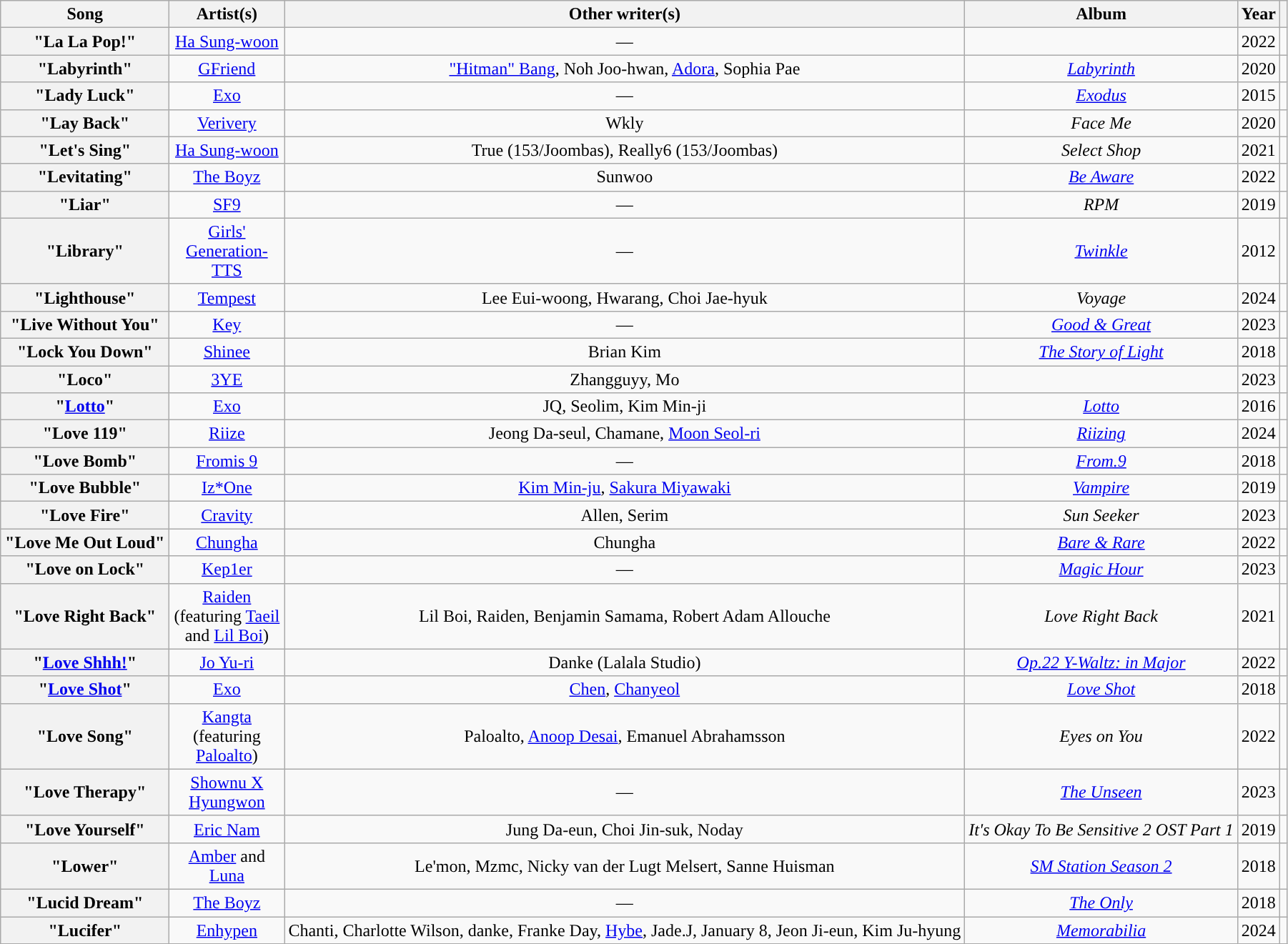<table class="wikitable sortable plainrowheaders" style="text-align:center;">
<tr>
<th scope="col" width="150">Song</th>
<th scope="col" width="100">Artist(s)</th>
<th scope="col" class="unsortable">Other writer(s)</th>
<th scope="col" data-sort-type="text">Album</th>
<th scope="col">Year</th>
<th scope="col" class="unsortable"></th>
</tr>
<tr>
<th scope="row">"La La Pop!"</th>
<td><a href='#'>Ha Sung-woon</a></td>
<td>—</td>
<td></td>
<td>2022</td>
<td style="text-align:center;"></td>
</tr>
<tr>
<th scope="row">"Labyrinth"</th>
<td><a href='#'>GFriend</a></td>
<td><a href='#'>"Hitman" Bang</a>, Noh Joo-hwan, <a href='#'>Adora</a>, Sophia Pae</td>
<td><em><a href='#'>Labyrinth</a></em></td>
<td>2020</td>
<td style="text-align:center;"></td>
</tr>
<tr>
<th scope="row">"Lady Luck"</th>
<td><a href='#'>Exo</a></td>
<td>—</td>
<td><em><a href='#'>Exodus</a></em></td>
<td>2015</td>
<td style="text-align:center;"></td>
</tr>
<tr>
<th scope="row">"Lay Back"</th>
<td><a href='#'>Verivery</a></td>
<td>Wkly</td>
<td><em>Face Me</em></td>
<td>2020</td>
<td style="text-align:center;"></td>
</tr>
<tr>
<th scope="row">"Let's Sing"</th>
<td><a href='#'>Ha Sung-woon</a></td>
<td>True (153/Joombas), Really6 (153/Joombas)</td>
<td><em>Select Shop</em></td>
<td>2021</td>
<td style="text-align:center;"></td>
</tr>
<tr>
<th scope="row">"Levitating"</th>
<td><a href='#'>The Boyz</a></td>
<td>Sunwoo</td>
<td><em><a href='#'>Be Aware</a></em></td>
<td>2022</td>
<td style="text-align:center;"></td>
</tr>
<tr>
<th scope="row">"Liar"</th>
<td><a href='#'>SF9</a></td>
<td>—</td>
<td><em>RPM</em></td>
<td>2019</td>
<td style="text-align:center;"></td>
</tr>
<tr>
<th scope="row">"Library"</th>
<td><a href='#'>Girls' Generation-TTS</a></td>
<td>—</td>
<td><em><a href='#'>Twinkle</a></em></td>
<td>2012</td>
<td style="text-align:center;"></td>
</tr>
<tr>
<th scope="row">"Lighthouse"</th>
<td><a href='#'>Tempest</a></td>
<td>Lee Eui-woong, Hwarang, Choi Jae-hyuk</td>
<td><em>Voyage</em></td>
<td>2024</td>
<td style="text-align:center;"></td>
</tr>
<tr>
<th scope="row">"Live Without You"</th>
<td><a href='#'>Key</a></td>
<td>—</td>
<td><em><a href='#'>Good & Great</a></em></td>
<td>2023</td>
<td style="text-align:center;"></td>
</tr>
<tr>
<th scope="row">"Lock You Down"</th>
<td><a href='#'>Shinee</a></td>
<td>Brian Kim</td>
<td><em><a href='#'>The Story of Light</a></em></td>
<td>2018</td>
<td style="text-align:center;"></td>
</tr>
<tr>
<th scope="row">"Loco"</th>
<td><a href='#'>3YE</a></td>
<td>Zhangguyy, Mo</td>
<td></td>
<td>2023</td>
<td style="text-align:center;"></td>
</tr>
<tr>
<th scope="row">"<a href='#'>Lotto</a>"</th>
<td><a href='#'>Exo</a></td>
<td>JQ, Seolim, Kim Min-ji</td>
<td><em><a href='#'>Lotto</a></em></td>
<td>2016</td>
<td style="text-align:center;"></td>
</tr>
<tr>
<th scope="row">"Love 119"</th>
<td><a href='#'>Riize</a></td>
<td>Jeong Da-seul, Chamane, <a href='#'>Moon Seol-ri</a></td>
<td><em><a href='#'>Riizing</a></em></td>
<td>2024</td>
<td style="text-align:center;"></td>
</tr>
<tr>
<th scope="row">"Love Bomb"</th>
<td><a href='#'>Fromis 9</a></td>
<td>—</td>
<td><em><a href='#'>From.9</a></em></td>
<td>2018</td>
<td style="text-align:center;"></td>
</tr>
<tr>
<th scope="row">"Love Bubble"</th>
<td><a href='#'>Iz*One</a></td>
<td><a href='#'>Kim Min-ju</a>, <a href='#'>Sakura Miyawaki</a></td>
<td><em><a href='#'>Vampire</a></em></td>
<td>2019</td>
<td style="text-align:center;"></td>
</tr>
<tr>
<th scope="row">"Love Fire"</th>
<td><a href='#'>Cravity</a></td>
<td>Allen, Serim</td>
<td><em>Sun Seeker</em></td>
<td>2023</td>
<td style="text-align:center;"></td>
</tr>
<tr>
<th scope="row">"Love Me Out Loud"</th>
<td><a href='#'>Chungha</a></td>
<td>Chungha</td>
<td><em><a href='#'>Bare & Rare</a></em></td>
<td>2022</td>
<td style="text-align:center;"></td>
</tr>
<tr>
<th scope="row">"Love on Lock"</th>
<td><a href='#'>Kep1er</a></td>
<td>—</td>
<td><em><a href='#'>Magic Hour</a></em></td>
<td>2023</td>
<td style="text-align:center;"></td>
</tr>
<tr>
<th scope="row">"Love Right Back"</th>
<td><a href='#'>Raiden</a> (featuring <a href='#'>Taeil</a> and <a href='#'>Lil Boi</a>)</td>
<td>Lil Boi, Raiden, Benjamin Samama, Robert Adam Allouche</td>
<td><em>Love Right Back</em></td>
<td>2021</td>
<td style="text-align:center;"></td>
</tr>
<tr>
<th scope="row">"<a href='#'>Love Shhh!</a>"</th>
<td><a href='#'>Jo Yu-ri</a></td>
<td>Danke (Lalala Studio)</td>
<td><em><a href='#'>Op.22 Y-Waltz: in Major</a></em></td>
<td>2022</td>
<td style="text-align:center;"></td>
</tr>
<tr>
<th scope="row">"<a href='#'>Love Shot</a>"</th>
<td><a href='#'>Exo</a></td>
<td><a href='#'>Chen</a>, <a href='#'>Chanyeol</a></td>
<td><em><a href='#'>Love Shot</a></em></td>
<td>2018</td>
<td style="text-align:center;"></td>
</tr>
<tr>
<th scope="row">"Love Song"</th>
<td><a href='#'>Kangta</a> (featuring <a href='#'>Paloalto</a>)</td>
<td>Paloalto, <a href='#'>Anoop Desai</a>, Emanuel Abrahamsson</td>
<td><em>Eyes on You</em></td>
<td>2022</td>
<td style="text-align:center;"></td>
</tr>
<tr>
<th scope="row">"Love Therapy"</th>
<td><a href='#'>Shownu X Hyungwon</a></td>
<td>—</td>
<td><em><a href='#'>The Unseen</a></em></td>
<td>2023</td>
<td style="text-align:center;"></td>
</tr>
<tr>
<th scope="row">"Love Yourself"</th>
<td><a href='#'>Eric Nam</a></td>
<td>Jung Da-eun, Choi Jin-suk, Noday</td>
<td><em>It's Okay To Be Sensitive 2 OST Part 1</em></td>
<td>2019</td>
<td style="text-align:center;"></td>
</tr>
<tr>
<th scope="row">"Lower"</th>
<td><a href='#'>Amber</a> and <a href='#'>Luna</a></td>
<td>Le'mon, Mzmc, Nicky van der Lugt Melsert, Sanne Huisman</td>
<td><em><a href='#'>SM Station Season 2</a></em></td>
<td>2018</td>
<td style="text-align:center;"></td>
</tr>
<tr>
<th scope="row">"Lucid Dream"</th>
<td><a href='#'>The Boyz</a></td>
<td>—</td>
<td><em><a href='#'>The Only</a></em></td>
<td>2018</td>
<td style="text-align:center;"></td>
</tr>
<tr>
<th scope="row">"Lucifer"</th>
<td><a href='#'>Enhypen</a></td>
<td>Chanti, Charlotte Wilson, danke, Franke Day, <a href='#'>Hybe</a>, Jade.J, January 8, Jeon Ji-eun, Kim Ju-hyung</td>
<td><em><a href='#'>Memorabilia</a></em></td>
<td>2024</td>
<td style="text-align:center;"></td>
</tr>
</table>
